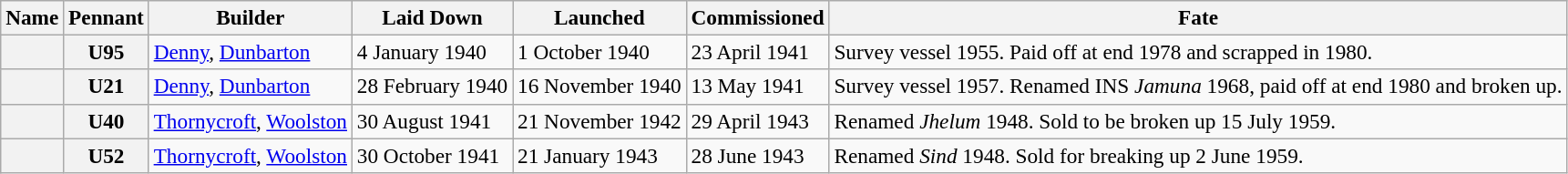<table class="wikitable sortable plainrowheaders" style="font-size:97%;">
<tr>
<th scope="col">Name</th>
<th scope="col">Pennant</th>
<th scope="col">Builder</th>
<th scope="col">Laid Down</th>
<th scope="col">Launched</th>
<th scope="col">Commissioned</th>
<th scope="col">Fate</th>
</tr>
<tr>
<th scope="row"></th>
<th scope="row">U95</th>
<td><a href='#'>Denny</a>, <a href='#'>Dunbarton</a></td>
<td>4 January 1940</td>
<td>1 October 1940</td>
<td>23 April 1941</td>
<td>Survey vessel 1955. Paid off at end 1978 and scrapped in 1980.</td>
</tr>
<tr>
<th scope="row"></th>
<th scope="row">U21</th>
<td><a href='#'>Denny</a>, <a href='#'>Dunbarton</a></td>
<td>28 February 1940</td>
<td>16 November 1940</td>
<td>13 May 1941</td>
<td>Survey vessel 1957. Renamed INS <em>Jamuna</em> 1968, paid off at end 1980 and broken up.</td>
</tr>
<tr>
<th scope="row"></th>
<th scope="row">U40</th>
<td><a href='#'>Thornycroft</a>, <a href='#'>Woolston</a></td>
<td>30 August 1941</td>
<td>21 November 1942</td>
<td>29 April 1943</td>
<td>Renamed <em>Jhelum</em> 1948. Sold to be broken up 15 July 1959.</td>
</tr>
<tr>
<th scope="row"></th>
<th scope="row">U52</th>
<td><a href='#'>Thornycroft</a>, <a href='#'>Woolston</a></td>
<td>30 October 1941</td>
<td>21 January 1943</td>
<td>28 June 1943</td>
<td>Renamed <em>Sind</em> 1948. Sold for breaking up 2 June 1959.</td>
</tr>
</table>
